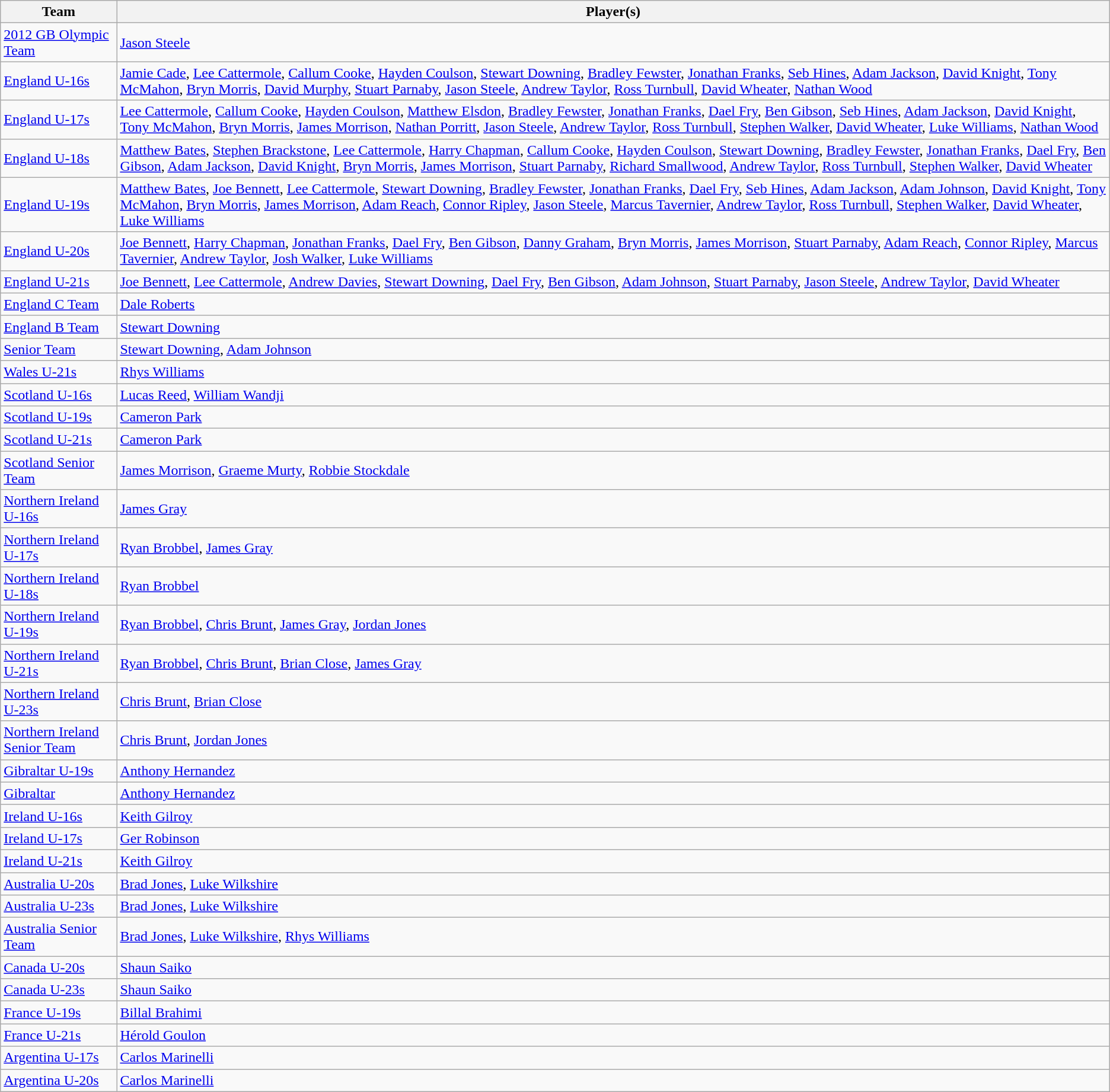<table class="wikitable">
<tr>
<th>Team</th>
<th>Player(s)</th>
</tr>
<tr>
<td> <a href='#'>2012 GB Olympic Team</a></td>
<td><a href='#'>Jason Steele</a></td>
</tr>
<tr>
<td> <a href='#'>England U-16s</a></td>
<td><a href='#'>Jamie Cade</a>, <a href='#'>Lee Cattermole</a>, <a href='#'>Callum Cooke</a>, <a href='#'>Hayden Coulson</a>, <a href='#'>Stewart Downing</a>, <a href='#'>Bradley Fewster</a>, <a href='#'>Jonathan Franks</a>, <a href='#'>Seb Hines</a>, <a href='#'>Adam Jackson</a>, <a href='#'>David Knight</a>, <a href='#'>Tony McMahon</a>, <a href='#'>Bryn Morris</a>, <a href='#'>David Murphy</a>, <a href='#'>Stuart Parnaby</a>, <a href='#'>Jason Steele</a>, <a href='#'>Andrew Taylor</a>, <a href='#'>Ross Turnbull</a>, <a href='#'>David Wheater</a>, <a href='#'>Nathan Wood</a></td>
</tr>
<tr>
<td> <a href='#'>England U-17s</a></td>
<td><a href='#'>Lee Cattermole</a>, <a href='#'>Callum Cooke</a>, <a href='#'>Hayden Coulson</a>, <a href='#'>Matthew Elsdon</a>, <a href='#'>Bradley Fewster</a>, <a href='#'>Jonathan Franks</a>, <a href='#'>Dael Fry</a>, <a href='#'>Ben Gibson</a>, <a href='#'>Seb Hines</a>, <a href='#'>Adam Jackson</a>, <a href='#'>David Knight</a>, <a href='#'>Tony McMahon</a>, <a href='#'>Bryn Morris</a>, <a href='#'>James Morrison</a>, <a href='#'>Nathan Porritt</a>, <a href='#'>Jason Steele</a>, <a href='#'>Andrew Taylor</a>, <a href='#'>Ross Turnbull</a>, <a href='#'>Stephen Walker</a>, <a href='#'>David Wheater</a>, <a href='#'>Luke Williams</a>, <a href='#'>Nathan Wood</a></td>
</tr>
<tr>
<td> <a href='#'>England U-18s</a></td>
<td><a href='#'>Matthew Bates</a>, <a href='#'>Stephen Brackstone</a>,  <a href='#'>Lee Cattermole</a>, <a href='#'>Harry Chapman</a>, <a href='#'>Callum Cooke</a>, <a href='#'>Hayden Coulson</a>, <a href='#'>Stewart Downing</a>, <a href='#'>Bradley Fewster</a>, <a href='#'>Jonathan Franks</a>, <a href='#'>Dael Fry</a>, <a href='#'>Ben Gibson</a>, <a href='#'>Adam Jackson</a>, <a href='#'>David Knight</a>, <a href='#'>Bryn Morris</a>, <a href='#'>James Morrison</a>, <a href='#'>Stuart Parnaby</a>, <a href='#'>Richard Smallwood</a>, <a href='#'>Andrew Taylor</a>, <a href='#'>Ross Turnbull</a>, <a href='#'>Stephen Walker</a>, <a href='#'>David Wheater</a></td>
</tr>
<tr>
<td> <a href='#'>England U-19s</a></td>
<td><a href='#'>Matthew Bates</a>, <a href='#'>Joe Bennett</a>, <a href='#'>Lee Cattermole</a>, <a href='#'>Stewart Downing</a>, <a href='#'>Bradley Fewster</a>, <a href='#'>Jonathan Franks</a>, <a href='#'>Dael Fry</a>, <a href='#'>Seb Hines</a>, <a href='#'>Adam Jackson</a>, <a href='#'>Adam Johnson</a>, <a href='#'>David Knight</a>, <a href='#'>Tony McMahon</a>, <a href='#'>Bryn Morris</a>, <a href='#'>James Morrison</a>, <a href='#'>Adam Reach</a>, <a href='#'>Connor Ripley</a>, <a href='#'>Jason Steele</a>, <a href='#'>Marcus Tavernier</a>, <a href='#'>Andrew Taylor</a>, <a href='#'>Ross Turnbull</a>, <a href='#'>Stephen Walker</a>, <a href='#'>David Wheater</a>, <a href='#'>Luke Williams</a></td>
</tr>
<tr>
<td> <a href='#'>England U-20s</a></td>
<td><a href='#'>Joe Bennett</a>, <a href='#'>Harry Chapman</a>, <a href='#'>Jonathan Franks</a>, <a href='#'>Dael Fry</a>, <a href='#'>Ben Gibson</a>, <a href='#'>Danny Graham</a>, <a href='#'>Bryn Morris</a>, <a href='#'>James Morrison</a>, <a href='#'>Stuart Parnaby</a>, <a href='#'>Adam Reach</a>, <a href='#'>Connor Ripley</a>, <a href='#'>Marcus Tavernier</a>, <a href='#'>Andrew Taylor</a>, <a href='#'>Josh Walker</a>, <a href='#'>Luke Williams</a></td>
</tr>
<tr>
<td> <a href='#'>England U-21s</a></td>
<td><a href='#'>Joe Bennett</a>, <a href='#'>Lee Cattermole</a>, <a href='#'>Andrew Davies</a>, <a href='#'>Stewart Downing</a>, <a href='#'>Dael Fry</a>, <a href='#'>Ben Gibson</a>, <a href='#'>Adam Johnson</a>, <a href='#'>Stuart Parnaby</a>, <a href='#'>Jason Steele</a>, <a href='#'>Andrew Taylor</a>, <a href='#'>David Wheater</a></td>
</tr>
<tr>
<td> <a href='#'>England C Team</a></td>
<td><a href='#'>Dale Roberts</a></td>
</tr>
<tr>
<td> <a href='#'>England B Team</a></td>
<td><a href='#'>Stewart Downing</a></td>
</tr>
<tr>
<td> <a href='#'>Senior Team</a></td>
<td><a href='#'>Stewart Downing</a>, <a href='#'>Adam Johnson</a></td>
</tr>
<tr>
<td> <a href='#'>Wales U-21s</a></td>
<td><a href='#'>Rhys Williams</a></td>
</tr>
<tr>
<td> <a href='#'>Scotland U-16s</a></td>
<td><a href='#'>Lucas Reed</a>, <a href='#'>William Wandji</a></td>
</tr>
<tr>
<td> <a href='#'>Scotland U-19s</a></td>
<td><a href='#'>Cameron Park</a></td>
</tr>
<tr>
<td> <a href='#'>Scotland U-21s</a></td>
<td><a href='#'>Cameron Park</a></td>
</tr>
<tr>
<td> <a href='#'>Scotland Senior Team</a></td>
<td><a href='#'>James Morrison</a>, <a href='#'>Graeme Murty</a>, <a href='#'>Robbie Stockdale</a></td>
</tr>
<tr>
<td> <a href='#'>Northern Ireland U-16s</a></td>
<td><a href='#'>James Gray</a></td>
</tr>
<tr>
<td> <a href='#'>Northern Ireland U-17s</a></td>
<td><a href='#'>Ryan Brobbel</a>, <a href='#'>James Gray</a></td>
</tr>
<tr>
<td> <a href='#'>Northern Ireland U-18s</a></td>
<td><a href='#'>Ryan Brobbel</a></td>
</tr>
<tr>
<td> <a href='#'>Northern Ireland U-19s</a></td>
<td><a href='#'>Ryan Brobbel</a>, <a href='#'>Chris Brunt</a>, <a href='#'>James Gray</a>, <a href='#'>Jordan Jones</a></td>
</tr>
<tr>
<td> <a href='#'>Northern Ireland U-21s</a></td>
<td><a href='#'>Ryan Brobbel</a>, <a href='#'>Chris Brunt</a>, <a href='#'>Brian Close</a>, <a href='#'>James Gray</a></td>
</tr>
<tr>
<td> <a href='#'>Northern Ireland U-23s</a></td>
<td><a href='#'>Chris Brunt</a>, <a href='#'>Brian Close</a></td>
</tr>
<tr>
<td> <a href='#'>Northern Ireland Senior Team</a></td>
<td><a href='#'>Chris Brunt</a>, <a href='#'>Jordan Jones</a></td>
</tr>
<tr>
<td> <a href='#'>Gibraltar U-19s</a></td>
<td><a href='#'>Anthony Hernandez</a></td>
</tr>
<tr>
<td> <a href='#'>Gibraltar</a></td>
<td><a href='#'>Anthony Hernandez</a></td>
</tr>
<tr>
<td> <a href='#'>Ireland U-16s</a></td>
<td><a href='#'>Keith Gilroy</a></td>
</tr>
<tr>
<td> <a href='#'>Ireland U-17s</a></td>
<td><a href='#'>Ger Robinson</a></td>
</tr>
<tr>
<td> <a href='#'>Ireland U-21s</a></td>
<td><a href='#'>Keith Gilroy</a></td>
</tr>
<tr>
<td> <a href='#'>Australia U-20s</a></td>
<td><a href='#'> Brad Jones</a>, <a href='#'>Luke Wilkshire</a></td>
</tr>
<tr>
<td> <a href='#'>Australia U-23s</a></td>
<td><a href='#'> Brad Jones</a>, <a href='#'>Luke Wilkshire</a></td>
</tr>
<tr>
<td> <a href='#'>Australia Senior Team</a></td>
<td><a href='#'> Brad Jones</a>, <a href='#'>Luke Wilkshire</a>, <a href='#'>Rhys Williams</a></td>
</tr>
<tr>
<td> <a href='#'>Canada U-20s</a></td>
<td><a href='#'>Shaun Saiko</a></td>
</tr>
<tr>
<td> <a href='#'>Canada U-23s</a></td>
<td><a href='#'>Shaun Saiko</a></td>
</tr>
<tr>
<td> <a href='#'>France U-19s</a></td>
<td><a href='#'>Billal Brahimi</a></td>
</tr>
<tr>
<td> <a href='#'>France U-21s</a></td>
<td><a href='#'>Hérold Goulon</a></td>
</tr>
<tr>
<td> <a href='#'>Argentina U-17s</a></td>
<td><a href='#'>Carlos Marinelli</a></td>
</tr>
<tr>
<td> <a href='#'>Argentina U-20s</a></td>
<td><a href='#'>Carlos Marinelli</a></td>
</tr>
</table>
